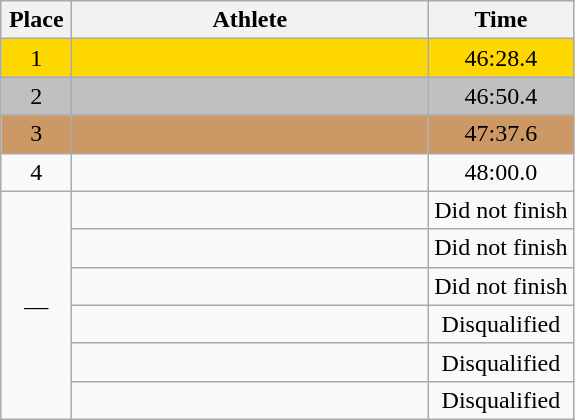<table class=wikitable style="text-align:center">
<tr>
<th width=40>Place</th>
<th width=230>Athlete</th>
<th width=90>Time</th>
</tr>
<tr bgcolor=gold>
<td>1</td>
<td align=left></td>
<td>46:28.4</td>
</tr>
<tr bgcolor=silver>
<td>2</td>
<td align=left></td>
<td>46:50.4</td>
</tr>
<tr bgcolor=cc9966>
<td>3</td>
<td align=left></td>
<td>47:37.6</td>
</tr>
<tr>
<td>4</td>
<td align=left></td>
<td>48:00.0</td>
</tr>
<tr>
<td rowspan=6>—</td>
<td align=left></td>
<td>Did not finish</td>
</tr>
<tr>
<td align=left></td>
<td>Did not finish</td>
</tr>
<tr>
<td align=left></td>
<td>Did not finish</td>
</tr>
<tr>
<td align=left></td>
<td>Disqualified</td>
</tr>
<tr>
<td align=left></td>
<td>Disqualified</td>
</tr>
<tr>
<td align=left></td>
<td>Disqualified</td>
</tr>
</table>
